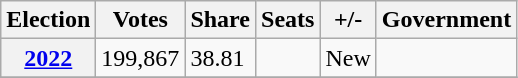<table class="wikitable">
<tr>
<th>Election</th>
<th>Votes</th>
<th>Share</th>
<th>Seats</th>
<th>+/-</th>
<th>Government</th>
</tr>
<tr>
<th><a href='#'>2022</a></th>
<td>199,867</td>
<td>38.81</td>
<td></td>
<td>New</td>
<td></td>
</tr>
<tr>
</tr>
</table>
